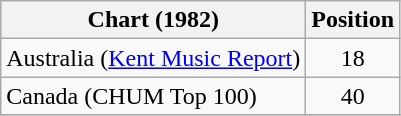<table class="wikitable plainrowheaders">
<tr>
<th>Chart (1982)</th>
<th>Position</th>
</tr>
<tr>
<td scope="row">Australia (<a href='#'>Kent Music Report</a>)</td>
<td style="text-align:center;">18</td>
</tr>
<tr>
<td>Canada (CHUM Top 100)</td>
<td style="text-align:center;">40</td>
</tr>
<tr>
</tr>
</table>
